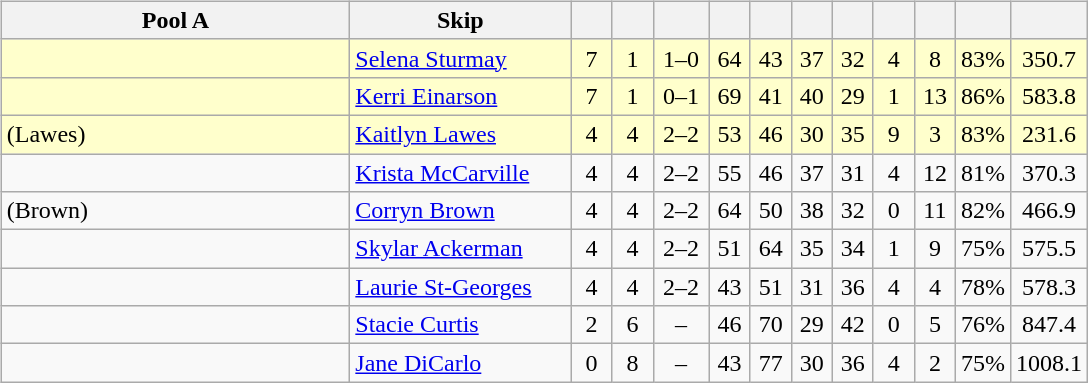<table>
<tr>
<td valign=top width=10%><br><table class=wikitable style="text-align:center;">
<tr>
<th width=225>Pool A</th>
<th width=140>Skip</th>
<th width=20></th>
<th width=20></th>
<th width=30></th>
<th width=20></th>
<th width=20></th>
<th width=20></th>
<th width=20></th>
<th width=20></th>
<th width=20></th>
<th width=20></th>
<th width=20></th>
</tr>
<tr bgcolor=#ffffcc>
<td style="text-align:left;"></td>
<td style="text-align:left;"><a href='#'>Selena Sturmay</a></td>
<td>7</td>
<td>1</td>
<td>1–0</td>
<td>64</td>
<td>43</td>
<td>37</td>
<td>32</td>
<td>4</td>
<td>8</td>
<td>83%</td>
<td>350.7</td>
</tr>
<tr bgcolor=#ffffcc>
<td style="text-align:left;"></td>
<td style="text-align:left;"><a href='#'>Kerri Einarson</a></td>
<td>7</td>
<td>1</td>
<td>0–1</td>
<td>69</td>
<td>41</td>
<td>40</td>
<td>29</td>
<td>1</td>
<td>13</td>
<td>86%</td>
<td>583.8</td>
</tr>
<tr bgcolor=#ffffcc>
<td style="text-align:left;"> (Lawes)</td>
<td style="text-align:left;"><a href='#'>Kaitlyn Lawes</a></td>
<td>4</td>
<td>4</td>
<td>2–2</td>
<td>53</td>
<td>46</td>
<td>30</td>
<td>35</td>
<td>9</td>
<td>3</td>
<td>83%</td>
<td>231.6</td>
</tr>
<tr>
<td style="text-align:left;"></td>
<td style="text-align:left;"><a href='#'>Krista McCarville</a></td>
<td>4</td>
<td>4</td>
<td>2–2</td>
<td>55</td>
<td>46</td>
<td>37</td>
<td>31</td>
<td>4</td>
<td>12</td>
<td>81%</td>
<td>370.3</td>
</tr>
<tr>
<td style="text-align:left;"> (Brown)</td>
<td style="text-align:left;"><a href='#'>Corryn Brown</a></td>
<td>4</td>
<td>4</td>
<td>2–2</td>
<td>64</td>
<td>50</td>
<td>38</td>
<td>32</td>
<td>0</td>
<td>11</td>
<td>82%</td>
<td>466.9</td>
</tr>
<tr>
<td style="text-align:left;"></td>
<td style="text-align:left;"><a href='#'>Skylar Ackerman</a></td>
<td>4</td>
<td>4</td>
<td>2–2</td>
<td>51</td>
<td>64</td>
<td>35</td>
<td>34</td>
<td>1</td>
<td>9</td>
<td>75%</td>
<td>575.5</td>
</tr>
<tr>
<td style="text-align:left;"></td>
<td style="text-align:left;"><a href='#'>Laurie St-Georges</a></td>
<td>4</td>
<td>4</td>
<td>2–2</td>
<td>43</td>
<td>51</td>
<td>31</td>
<td>36</td>
<td>4</td>
<td>4</td>
<td>78%</td>
<td>578.3</td>
</tr>
<tr>
<td style="text-align:left;"></td>
<td style="text-align:left;"><a href='#'>Stacie Curtis</a></td>
<td>2</td>
<td>6</td>
<td>–</td>
<td>46</td>
<td>70</td>
<td>29</td>
<td>42</td>
<td>0</td>
<td>5</td>
<td>76%</td>
<td>847.4</td>
</tr>
<tr>
<td style="text-align:left;"></td>
<td style="text-align:left;"><a href='#'>Jane DiCarlo</a></td>
<td>0</td>
<td>8</td>
<td>–</td>
<td>43</td>
<td>77</td>
<td>30</td>
<td>36</td>
<td>4</td>
<td>2</td>
<td>75%</td>
<td>1008.1</td>
</tr>
</table>
</td>
</tr>
</table>
